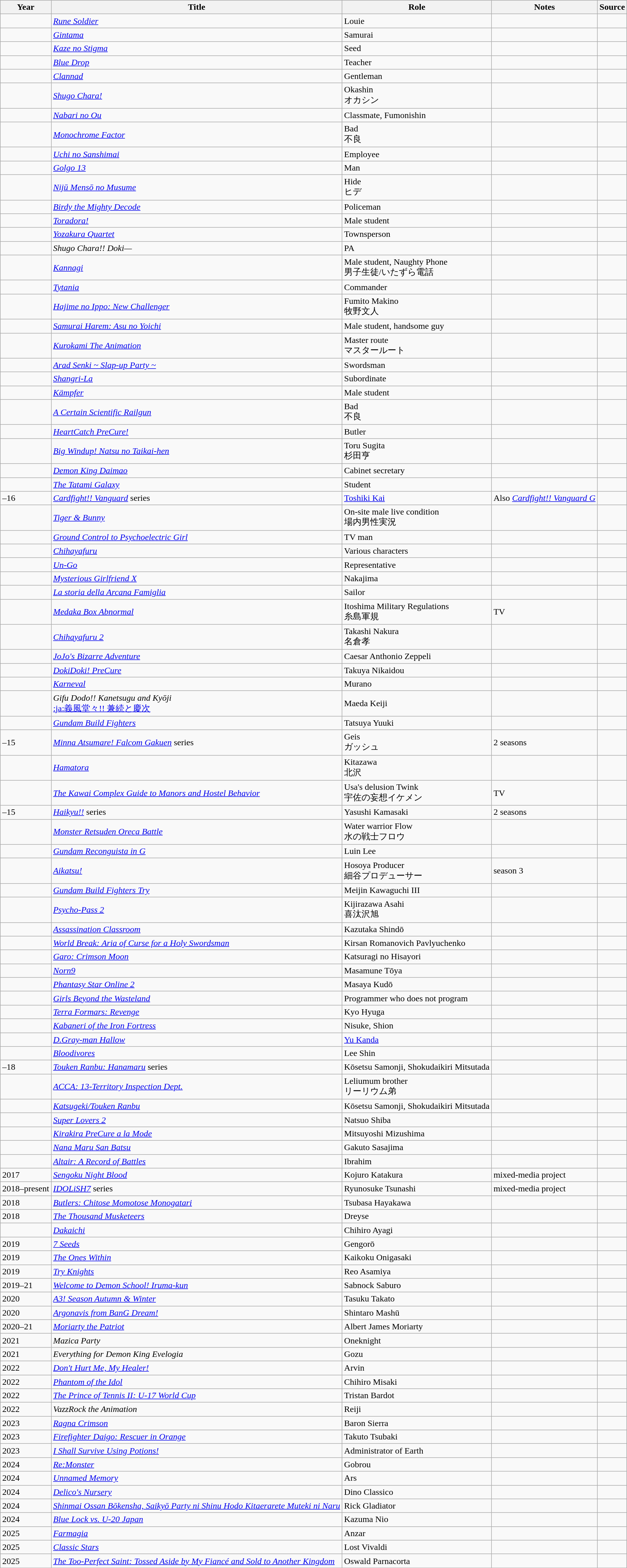<table class="wikitable sortable plainrowheaders">
<tr>
<th>Year</th>
<th>Title</th>
<th>Role</th>
<th class="unsortable">Notes</th>
<th class="unsortable">Source</th>
</tr>
<tr>
<td></td>
<td><em><a href='#'>Rune Soldier</a></em></td>
<td>Louie</td>
<td></td>
<td></td>
</tr>
<tr>
<td></td>
<td><em><a href='#'>Gintama</a></em></td>
<td>Samurai</td>
<td></td>
<td></td>
</tr>
<tr>
<td></td>
<td><em><a href='#'>Kaze no Stigma</a></em></td>
<td>Seed</td>
<td></td>
<td></td>
</tr>
<tr>
<td></td>
<td><em><a href='#'>Blue Drop</a></em></td>
<td>Teacher</td>
<td></td>
<td></td>
</tr>
<tr>
<td></td>
<td><em><a href='#'>Clannad</a></em></td>
<td>Gentleman </td>
<td></td>
<td></td>
</tr>
<tr>
<td></td>
<td><em><a href='#'>Shugo Chara!</a></em></td>
<td>Okashin<br>オカシン</td>
<td></td>
<td></td>
</tr>
<tr>
<td></td>
<td><em><a href='#'>Nabari no Ou</a></em></td>
<td>Classmate, Fumonishin </td>
<td></td>
<td></td>
</tr>
<tr>
<td></td>
<td><em><a href='#'>Monochrome Factor</a></em></td>
<td>Bad<br>不良</td>
<td></td>
<td></td>
</tr>
<tr>
<td></td>
<td><em><a href='#'>Uchi no Sanshimai</a></em></td>
<td>Employee</td>
<td></td>
<td></td>
</tr>
<tr>
<td></td>
<td><em><a href='#'>Golgo 13</a></em></td>
<td>Man</td>
<td></td>
<td></td>
</tr>
<tr>
<td></td>
<td><em><a href='#'>Nijū Mensō no Musume</a></em></td>
<td>Hide<br>ヒデ</td>
<td></td>
<td></td>
</tr>
<tr>
<td></td>
<td><em><a href='#'>Birdy the Mighty Decode</a></em></td>
<td>Policeman</td>
<td></td>
<td></td>
</tr>
<tr>
<td></td>
<td><em><a href='#'>Toradora!</a></em></td>
<td>Male student</td>
<td></td>
<td></td>
</tr>
<tr>
<td></td>
<td><em><a href='#'>Yozakura Quartet</a></em></td>
<td>Townsperson</td>
<td></td>
<td></td>
</tr>
<tr>
<td></td>
<td><em>Shugo Chara!! Doki—</em></td>
<td>PA</td>
<td></td>
<td></td>
</tr>
<tr>
<td></td>
<td><em><a href='#'>Kannagi</a></em></td>
<td>Male student, Naughty Phone<br>男子生徒/いたずら電話</td>
<td></td>
<td></td>
</tr>
<tr>
<td></td>
<td><em><a href='#'>Tytania</a></em></td>
<td>Commander</td>
<td></td>
<td></td>
</tr>
<tr>
<td></td>
<td><em><a href='#'> Hajime no Ippo: New Challenger</a></em></td>
<td>Fumito Makino<br>牧野文人</td>
<td></td>
<td></td>
</tr>
<tr>
<td></td>
<td><em><a href='#'>Samurai Harem: Asu no Yoichi</a></em></td>
<td>Male student, handsome guy </td>
<td></td>
<td></td>
</tr>
<tr>
<td></td>
<td><em><a href='#'>Kurokami The Animation</a></em></td>
<td>Master route<br>マスタールート</td>
<td></td>
<td></td>
</tr>
<tr>
<td></td>
<td><em><a href='#'>Arad Senki ~ Slap-up Party ~</a></em></td>
<td>Swordsman</td>
<td></td>
<td></td>
</tr>
<tr>
<td></td>
<td><em><a href='#'>Shangri-La</a></em></td>
<td>Subordinate</td>
<td></td>
<td></td>
</tr>
<tr>
<td></td>
<td><em><a href='#'>Kämpfer</a></em></td>
<td>Male student</td>
<td></td>
<td></td>
</tr>
<tr>
<td></td>
<td><em><a href='#'>A Certain Scientific Railgun</a></em></td>
<td>Bad<br>不良</td>
<td></td>
<td></td>
</tr>
<tr>
<td></td>
<td><em><a href='#'>HeartCatch PreCure!</a></em></td>
<td>Butler</td>
<td></td>
<td></td>
</tr>
<tr>
<td></td>
<td><em><a href='#'>Big Windup! Natsu no Taikai-hen</a></em></td>
<td>Toru Sugita<br>杉田亨</td>
<td></td>
<td></td>
</tr>
<tr>
<td></td>
<td><em><a href='#'>Demon King Daimao</a></em></td>
<td>Cabinet secretary</td>
<td></td>
<td></td>
</tr>
<tr>
<td></td>
<td><em><a href='#'>The Tatami Galaxy</a></em></td>
<td>Student</td>
<td></td>
<td></td>
</tr>
<tr>
<td>–16</td>
<td><em><a href='#'>Cardfight!! Vanguard</a></em> series</td>
<td><a href='#'>Toshiki Kai</a></td>
<td>Also <em><a href='#'>Cardfight!! Vanguard G</a></em></td>
<td></td>
</tr>
<tr>
<td></td>
<td><em><a href='#'>Tiger & Bunny</a></em></td>
<td>On-site male live condition<br>場内男性実況</td>
<td></td>
<td></td>
</tr>
<tr>
<td></td>
<td><em><a href='#'>Ground Control to Psychoelectric Girl</a></em></td>
<td>TV man</td>
<td></td>
<td></td>
</tr>
<tr>
<td></td>
<td><em><a href='#'>Chihayafuru</a></em></td>
<td>Various characters</td>
<td></td>
<td></td>
</tr>
<tr>
<td></td>
<td><em><a href='#'>Un-Go</a></em></td>
<td>Representative</td>
<td></td>
<td></td>
</tr>
<tr>
<td></td>
<td><em><a href='#'>Mysterious Girlfriend X</a></em></td>
<td>Nakajima</td>
<td></td>
<td></td>
</tr>
<tr>
<td></td>
<td><em><a href='#'>La storia della Arcana Famiglia</a></em></td>
<td>Sailor</td>
<td></td>
<td></td>
</tr>
<tr>
<td></td>
<td><em><a href='#'>Medaka Box Abnormal</a></em></td>
<td>Itoshima Military Regulations<br>糸島軍規</td>
<td>TV</td>
<td></td>
</tr>
<tr>
<td></td>
<td><em><a href='#'>Chihayafuru 2</a></em></td>
<td>Takashi Nakura<br>名倉孝</td>
<td></td>
<td></td>
</tr>
<tr>
<td></td>
<td><em><a href='#'>JoJo's Bizarre Adventure</a></em></td>
<td>Caesar Anthonio Zeppeli</td>
<td></td>
<td></td>
</tr>
<tr>
<td></td>
<td><em><a href='#'>DokiDoki! PreCure</a></em></td>
<td>Takuya Nikaidou</td>
<td></td>
<td></td>
</tr>
<tr>
<td></td>
<td><em><a href='#'>Karneval</a></em></td>
<td>Murano</td>
<td></td>
<td></td>
</tr>
<tr>
<td></td>
<td><em>Gifu Dodo!! Kanetsugu and Kyōji</em><br><a href='#'>:ja:義風堂々!! 兼続と慶次</a></td>
<td>Maeda Keiji</td>
<td></td>
<td></td>
</tr>
<tr>
<td></td>
<td><em><a href='#'>Gundam Build Fighters</a></em></td>
<td>Tatsuya Yuuki</td>
<td></td>
<td></td>
</tr>
<tr>
<td>–15</td>
<td><em><a href='#'>Minna Atsumare! Falcom Gakuen</a></em> series</td>
<td>Geis<br>ガッシュ</td>
<td>2 seasons</td>
<td></td>
</tr>
<tr>
<td></td>
<td><em><a href='#'>Hamatora</a></em></td>
<td>Kitazawa<br>北沢</td>
<td></td>
<td></td>
</tr>
<tr>
<td></td>
<td><em><a href='#'>The Kawai Complex Guide to Manors and Hostel Behavior</a></em></td>
<td>Usa's delusion Twink<br>宇佐の妄想イケメン</td>
<td>TV</td>
<td></td>
</tr>
<tr>
<td>–15</td>
<td><em><a href='#'>Haikyu!!</a></em> series</td>
<td>Yasushi Kamasaki</td>
<td>2 seasons</td>
<td></td>
</tr>
<tr>
<td></td>
<td><em><a href='#'>Monster Retsuden Oreca Battle</a></em></td>
<td>Water warrior Flow<br>水の戦士フロウ</td>
<td></td>
<td></td>
</tr>
<tr>
<td></td>
<td><em><a href='#'>Gundam Reconguista in G</a></em></td>
<td>Luin Lee</td>
<td></td>
<td></td>
</tr>
<tr>
<td></td>
<td><em><a href='#'>Aikatsu!</a></em></td>
<td>Hosoya Producer<br>細谷プロデューサー</td>
<td>season 3</td>
<td></td>
</tr>
<tr>
<td></td>
<td><em><a href='#'>Gundam Build Fighters Try</a></em></td>
<td>Meijin Kawaguchi III</td>
<td></td>
<td></td>
</tr>
<tr>
<td></td>
<td><em><a href='#'>Psycho-Pass 2</a></em></td>
<td>Kijirazawa Asahi<br>喜汰沢旭</td>
<td></td>
<td></td>
</tr>
<tr>
<td></td>
<td><em><a href='#'>Assassination Classroom</a></em></td>
<td>Kazutaka Shindō</td>
<td></td>
<td></td>
</tr>
<tr>
<td></td>
<td><em><a href='#'>World Break: Aria of Curse for a Holy Swordsman</a></em></td>
<td>Kirsan Romanovich Pavlyuchenko</td>
<td></td>
<td></td>
</tr>
<tr>
<td></td>
<td><em><a href='#'>Garo: Crimson Moon</a></em></td>
<td>Katsuragi no Hisayori</td>
<td></td>
<td></td>
</tr>
<tr>
<td></td>
<td><em><a href='#'>Norn9</a></em></td>
<td>Masamune Tōya</td>
<td></td>
<td></td>
</tr>
<tr>
<td></td>
<td><em><a href='#'>Phantasy Star Online 2</a></em></td>
<td>Masaya Kudō</td>
<td></td>
<td></td>
</tr>
<tr>
<td></td>
<td><em><a href='#'>Girls Beyond the Wasteland</a></em></td>
<td>Programmer who does not program</td>
<td></td>
<td></td>
</tr>
<tr>
<td></td>
<td><em><a href='#'>Terra Formars: Revenge</a></em></td>
<td>Kyo Hyuga</td>
<td></td>
<td></td>
</tr>
<tr>
<td></td>
<td><em><a href='#'>Kabaneri of the Iron Fortress</a></em></td>
<td>Nisuke, Shion</td>
<td></td>
<td></td>
</tr>
<tr>
<td></td>
<td><em><a href='#'>D.Gray-man Hallow</a></em></td>
<td><a href='#'>Yu Kanda</a></td>
<td></td>
<td></td>
</tr>
<tr>
<td></td>
<td><em><a href='#'>Bloodivores</a></em></td>
<td>Lee Shin</td>
<td></td>
<td></td>
</tr>
<tr>
<td>–18</td>
<td><em><a href='#'>Touken Ranbu: Hanamaru</a></em> series</td>
<td>Kōsetsu Samonji, Shokudaikiri Mitsutada </td>
<td></td>
<td></td>
</tr>
<tr>
<td></td>
<td><em><a href='#'>ACCA: 13-Territory Inspection Dept.</a></em></td>
<td>Leliumum brother<br>リーリウム弟</td>
<td></td>
<td></td>
</tr>
<tr>
<td></td>
<td><em><a href='#'>Katsugeki/Touken Ranbu</a></em></td>
<td>Kōsetsu Samonji, Shokudaikiri Mitsutada </td>
<td></td>
<td></td>
</tr>
<tr>
<td></td>
<td><em><a href='#'>Super Lovers 2</a></em></td>
<td>Natsuo Shiba</td>
<td></td>
<td></td>
</tr>
<tr>
<td></td>
<td><em><a href='#'>Kirakira PreCure a la Mode</a></em></td>
<td>Mitsuyoshi Mizushima</td>
<td></td>
<td></td>
</tr>
<tr>
<td></td>
<td><em><a href='#'>Nana Maru San Batsu</a></em></td>
<td>Gakuto Sasajima</td>
<td></td>
<td></td>
</tr>
<tr>
<td></td>
<td><em><a href='#'>Altair: A Record of Battles</a></em></td>
<td>Ibrahim</td>
<td></td>
<td></td>
</tr>
<tr>
<td>2017</td>
<td><em><a href='#'>Sengoku Night Blood</a></em></td>
<td>Kojuro Katakura</td>
<td>mixed-media project</td>
<td></td>
</tr>
<tr>
<td>2018–present</td>
<td><em><a href='#'>IDOLiSH7</a></em> series</td>
<td>Ryunosuke Tsunashi</td>
<td>mixed-media project</td>
<td></td>
</tr>
<tr>
<td>2018</td>
<td><em><a href='#'>Butlers: Chitose Momotose Monogatari</a></em></td>
<td>Tsubasa Hayakawa</td>
<td></td>
<td></td>
</tr>
<tr>
<td>2018</td>
<td><em><a href='#'>The Thousand Musketeers</a></em></td>
<td>Dreyse</td>
<td></td>
<td></td>
</tr>
<tr>
<td></td>
<td><em><a href='#'>Dakaichi</a></em></td>
<td>Chihiro Ayagi</td>
<td></td>
<td></td>
</tr>
<tr>
<td>2019</td>
<td><em><a href='#'>7 Seeds</a></em></td>
<td>Gengorō</td>
<td></td>
<td></td>
</tr>
<tr>
<td>2019</td>
<td><em><a href='#'>The Ones Within</a></em></td>
<td>Kaikoku Onigasaki</td>
<td></td>
<td></td>
</tr>
<tr>
<td>2019</td>
<td><em><a href='#'>Try Knights</a></em></td>
<td>Reo Asamiya</td>
<td></td>
<td></td>
</tr>
<tr>
<td>2019–21</td>
<td><em><a href='#'>Welcome to Demon School! Iruma-kun</a></em></td>
<td>Sabnock Saburo</td>
<td></td>
<td></td>
</tr>
<tr>
<td>2020</td>
<td><em><a href='#'>A3! Season Autumn & Winter</a></em></td>
<td>Tasuku Takato</td>
<td></td>
<td></td>
</tr>
<tr>
<td>2020</td>
<td><em><a href='#'>Argonavis from BanG Dream!</a></em></td>
<td>Shintaro Mashū</td>
<td></td>
<td></td>
</tr>
<tr>
<td>2020–21</td>
<td><em><a href='#'>Moriarty the Patriot</a></em></td>
<td>Albert James Moriarty</td>
<td></td>
<td></td>
</tr>
<tr>
<td>2021</td>
<td><em>Mazica Party</em></td>
<td>Oneknight</td>
<td></td>
<td></td>
</tr>
<tr>
<td>2021</td>
<td><em>Everything for Demon King Evelogia</em></td>
<td>Gozu</td>
<td></td>
<td></td>
</tr>
<tr>
<td>2022</td>
<td><em><a href='#'>Don't Hurt Me, My Healer!</a></em></td>
<td>Arvin</td>
<td></td>
<td></td>
</tr>
<tr>
<td>2022</td>
<td><em><a href='#'>Phantom of the Idol</a></em></td>
<td>Chihiro Misaki</td>
<td></td>
<td></td>
</tr>
<tr>
<td>2022</td>
<td><em><a href='#'>The Prince of Tennis II: U-17 World Cup</a></em></td>
<td>Tristan Bardot</td>
<td></td>
<td></td>
</tr>
<tr>
<td>2022</td>
<td><em>VazzRock the Animation</em></td>
<td>Reiji</td>
<td></td>
<td></td>
</tr>
<tr>
<td>2023</td>
<td><em><a href='#'>Ragna Crimson</a></em></td>
<td>Baron Sierra</td>
<td></td>
<td></td>
</tr>
<tr>
<td>2023</td>
<td><em><a href='#'>Firefighter Daigo: Rescuer in Orange</a></em></td>
<td>Takuto Tsubaki</td>
<td></td>
<td></td>
</tr>
<tr>
<td>2023</td>
<td><em><a href='#'>I Shall Survive Using Potions!</a></em></td>
<td>Administrator of Earth</td>
<td></td>
<td></td>
</tr>
<tr>
<td>2024</td>
<td><em><a href='#'>Re:Monster</a></em></td>
<td>Gobrou</td>
<td></td>
<td></td>
</tr>
<tr>
<td>2024</td>
<td><em><a href='#'>Unnamed Memory</a></em></td>
<td>Ars</td>
<td></td>
<td></td>
</tr>
<tr>
<td>2024</td>
<td><em><a href='#'>Delico's Nursery</a></em></td>
<td>Dino Classico</td>
<td></td>
<td></td>
</tr>
<tr>
<td>2024</td>
<td><em><a href='#'>Shinmai Ossan Bōkensha, Saikyō Party ni Shinu Hodo Kitaerarete Muteki ni Naru</a></em></td>
<td>Rick Gladiator</td>
<td></td>
<td></td>
</tr>
<tr>
<td>2024</td>
<td><em><a href='#'>Blue Lock vs. U-20 Japan</a></em></td>
<td>Kazuma Nio</td>
<td></td>
<td></td>
</tr>
<tr>
<td>2025</td>
<td><em><a href='#'>Farmagia</a></em></td>
<td>Anzar</td>
<td></td>
<td></td>
</tr>
<tr>
<td>2025</td>
<td><em><a href='#'>Classic Stars</a></em></td>
<td>Lost Vivaldi</td>
<td></td>
<td></td>
</tr>
<tr>
<td>2025</td>
<td><em><a href='#'>The Too-Perfect Saint: Tossed Aside by My Fiancé and Sold to Another Kingdom</a></em></td>
<td>Oswald Parnacorta</td>
<td></td>
<td></td>
</tr>
</table>
